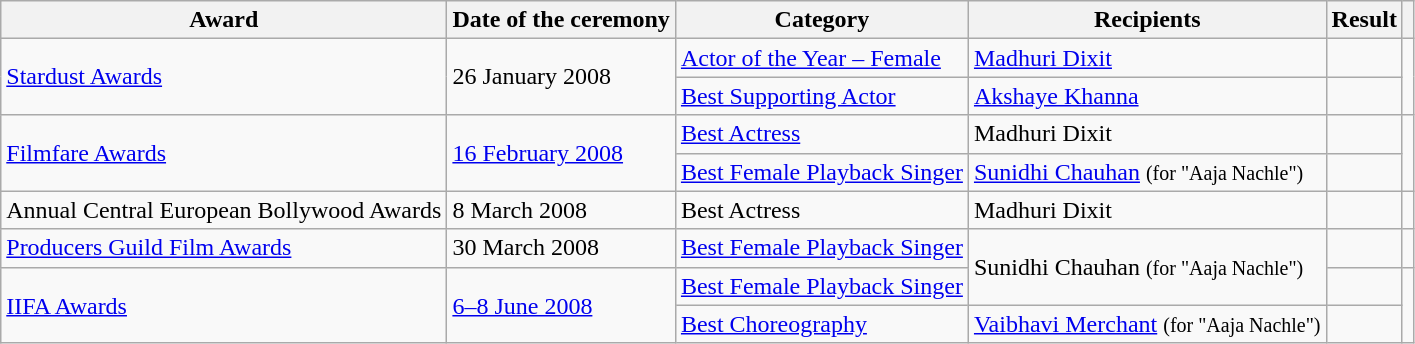<table class="wikitable plainrowheaders sortable">
<tr>
<th scope="col">Award</th>
<th scope="col">Date of the ceremony</th>
<th scope="col">Category</th>
<th scope="col">Recipients</th>
<th scope="col">Result</th>
<th class="unsortable" scope="col"></th>
</tr>
<tr>
<td rowspan="2"><a href='#'>Stardust Awards</a></td>
<td rowspan="2">26 January 2008</td>
<td><a href='#'>Actor of the Year – Female</a></td>
<td><a href='#'>Madhuri Dixit</a></td>
<td></td>
<td rowspan="2"></td>
</tr>
<tr>
<td><a href='#'>Best Supporting Actor</a></td>
<td><a href='#'>Akshaye Khanna</a></td>
<td></td>
</tr>
<tr>
<td rowspan="2" scope="row"><a href='#'>Filmfare Awards</a></td>
<td rowspan="2"><a href='#'>16 February 2008</a></td>
<td><a href='#'>Best Actress</a></td>
<td>Madhuri Dixit</td>
<td></td>
<td rowspan="2"></td>
</tr>
<tr>
<td><a href='#'>Best Female Playback Singer</a></td>
<td><a href='#'>Sunidhi Chauhan</a> <small>(for "Aaja Nachle")</small></td>
<td></td>
</tr>
<tr>
<td>Annual Central European Bollywood Awards</td>
<td>8 March 2008</td>
<td>Best Actress</td>
<td>Madhuri Dixit</td>
<td></td>
<td align="center"></td>
</tr>
<tr>
<td><a href='#'>Producers Guild Film Awards</a></td>
<td>30 March 2008</td>
<td><a href='#'>Best Female Playback Singer</a></td>
<td rowspan="2">Sunidhi Chauhan <small>(for "Aaja Nachle")</small></td>
<td></td>
<td align="center"></td>
</tr>
<tr>
<td rowspan="2"><a href='#'>IIFA Awards</a></td>
<td rowspan="2"><a href='#'>6–8 June 2008</a></td>
<td><a href='#'>Best Female Playback Singer</a></td>
<td></td>
<td rowspan="2"></td>
</tr>
<tr>
<td><a href='#'>Best Choreography</a></td>
<td><a href='#'>Vaibhavi Merchant</a> <small>(for "Aaja Nachle")</small></td>
<td></td>
</tr>
</table>
